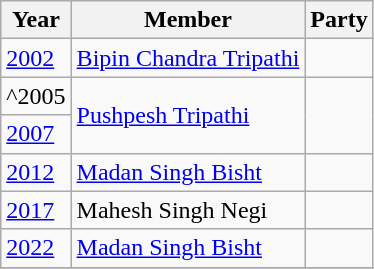<table class="wikitable">
<tr>
<th>Year</th>
<th>Member</th>
<th colspan="2">Party</th>
</tr>
<tr>
<td><a href='#'>2002</a></td>
<td><a href='#'>Bipin Chandra Tripathi</a></td>
<td></td>
</tr>
<tr>
<td>^2005</td>
<td rowspan=2><a href='#'>Pushpesh Tripathi</a></td>
</tr>
<tr>
<td><a href='#'>2007</a></td>
</tr>
<tr>
<td><a href='#'>2012</a></td>
<td><a href='#'>Madan Singh Bisht</a></td>
<td></td>
</tr>
<tr>
<td><a href='#'>2017</a></td>
<td>Mahesh Singh Negi</td>
<td></td>
</tr>
<tr>
<td><a href='#'>2022</a></td>
<td><a href='#'>Madan Singh Bisht</a></td>
<td></td>
</tr>
<tr>
</tr>
</table>
